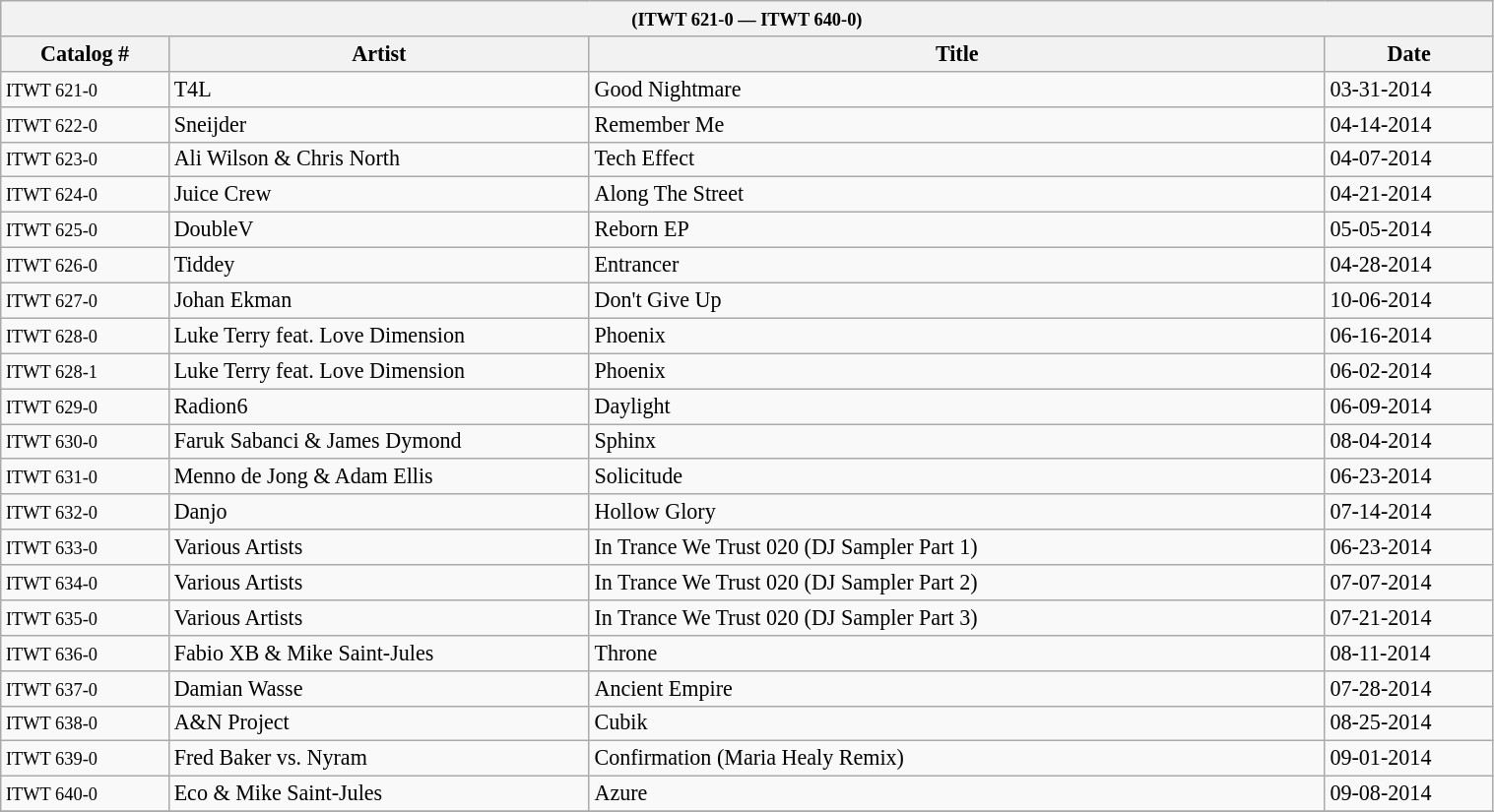<table width="80%" class="wikitable collapsible collapsed" style="font-size:92%;position:relative;">
<tr>
<th colspan="5"><small>(ITWT 621-0 — ITWT 640-0)</small></th>
</tr>
<tr>
<th width="8%">Catalog #</th>
<th width="20%">Artist</th>
<th width="35%">Title</th>
<th width="8%">Date</th>
</tr>
<tr>
<td><small>ITWT 621-0</small></td>
<td>T4L</td>
<td>Good Nightmare</td>
<td>03-31-2014</td>
</tr>
<tr>
<td><small>ITWT 622-0</small></td>
<td>Sneijder</td>
<td>Remember Me</td>
<td>04-14-2014</td>
</tr>
<tr>
<td><small>ITWT 623-0</small></td>
<td>Ali Wilson & Chris North</td>
<td>Tech Effect</td>
<td>04-07-2014</td>
</tr>
<tr>
<td><small>ITWT 624-0</small></td>
<td>Juice Crew</td>
<td>Along The Street</td>
<td>04-21-2014</td>
</tr>
<tr>
<td><small>ITWT 625-0</small></td>
<td>DoubleV</td>
<td>Reborn EP</td>
<td>05-05-2014</td>
</tr>
<tr>
<td><small>ITWT 626-0</small></td>
<td>Tiddey</td>
<td>Entrancer</td>
<td>04-28-2014</td>
</tr>
<tr>
<td><small>ITWT 627-0</small></td>
<td>Johan Ekman</td>
<td>Don't Give Up</td>
<td>10-06-2014</td>
</tr>
<tr>
<td><small>ITWT 628-0</small></td>
<td>Luke Terry feat. Love Dimension</td>
<td>Phoenix</td>
<td>06-16-2014</td>
</tr>
<tr>
<td><small>ITWT 628-1</small></td>
<td>Luke Terry feat. Love Dimension</td>
<td>Phoenix</td>
<td>06-02-2014</td>
</tr>
<tr>
<td><small>ITWT 629-0</small></td>
<td>Radion6</td>
<td>Daylight</td>
<td>06-09-2014</td>
</tr>
<tr>
<td><small>ITWT 630-0</small></td>
<td>Faruk Sabanci & James Dymond</td>
<td>Sphinx</td>
<td>08-04-2014</td>
</tr>
<tr>
<td><small>ITWT 631-0</small></td>
<td>Menno de Jong & Adam Ellis</td>
<td>Solicitude</td>
<td>06-23-2014</td>
</tr>
<tr>
<td><small>ITWT 632-0</small></td>
<td>Danjo</td>
<td>Hollow Glory</td>
<td>07-14-2014</td>
</tr>
<tr>
<td><small>ITWT 633-0</small></td>
<td>Various Artists</td>
<td>In Trance We Trust 020 (DJ Sampler Part 1)</td>
<td>06-23-2014</td>
</tr>
<tr>
<td><small>ITWT 634-0</small></td>
<td>Various Artists</td>
<td>In Trance We Trust 020 (DJ Sampler Part 2)</td>
<td>07-07-2014</td>
</tr>
<tr>
<td><small>ITWT 635-0</small></td>
<td>Various Artists</td>
<td>In Trance We Trust 020 (DJ Sampler Part 3)</td>
<td>07-21-2014</td>
</tr>
<tr>
<td><small>ITWT 636-0</small></td>
<td>Fabio XB & Mike Saint-Jules</td>
<td>Throne</td>
<td>08-11-2014</td>
</tr>
<tr>
<td><small>ITWT 637-0</small></td>
<td>Damian Wasse</td>
<td>Ancient Empire</td>
<td>07-28-2014</td>
</tr>
<tr>
<td><small>ITWT 638-0</small></td>
<td>A&N Project</td>
<td>Cubik</td>
<td>08-25-2014</td>
</tr>
<tr>
<td><small>ITWT 639-0</small></td>
<td>Fred Baker vs. Nyram</td>
<td>Confirmation (Maria Healy Remix)</td>
<td>09-01-2014</td>
</tr>
<tr>
<td><small>ITWT 640-0</small></td>
<td>Eco & Mike Saint-Jules</td>
<td>Azure</td>
<td>09-08-2014</td>
</tr>
<tr>
</tr>
</table>
